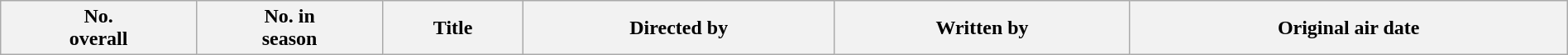<table class="wikitable plainrowheaders" style="width:100%; background:#fff;">
<tr>
<th style="background:#;">No.<br>overall</th>
<th style="background:#;">No. in<br>season</th>
<th style="background:#;">Title</th>
<th style="background:#;">Directed by</th>
<th style="background:#;">Written by</th>
<th style="background:#;">Original air date<br>






</th>
</tr>
</table>
